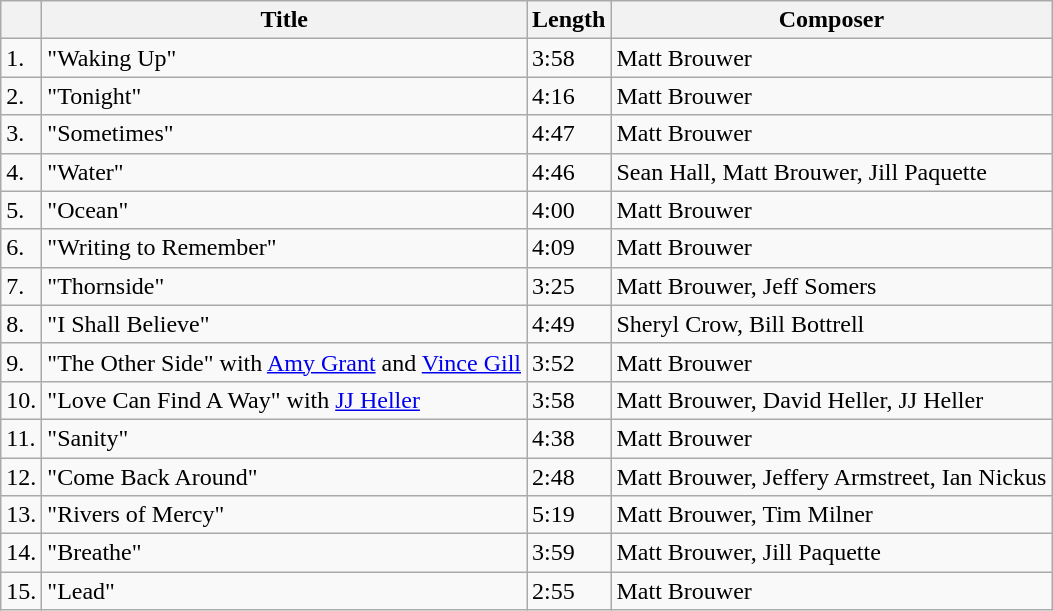<table class="wikitable">
<tr>
<th></th>
<th>Title</th>
<th>Length</th>
<th>Composer</th>
</tr>
<tr>
<td>1.</td>
<td>"Waking Up"</td>
<td>3:58</td>
<td>Matt Brouwer</td>
</tr>
<tr>
<td>2.</td>
<td>"Tonight"</td>
<td>4:16</td>
<td>Matt Brouwer</td>
</tr>
<tr>
<td>3.</td>
<td>"Sometimes"</td>
<td>4:47</td>
<td>Matt Brouwer</td>
</tr>
<tr>
<td>4.</td>
<td>"Water"</td>
<td>4:46</td>
<td>Sean Hall, Matt Brouwer, Jill Paquette</td>
</tr>
<tr>
<td>5.</td>
<td>"Ocean"</td>
<td>4:00</td>
<td>Matt Brouwer</td>
</tr>
<tr>
<td>6.</td>
<td>"Writing to Remember"</td>
<td>4:09</td>
<td>Matt Brouwer</td>
</tr>
<tr>
<td>7.</td>
<td>"Thornside"</td>
<td>3:25</td>
<td>Matt Brouwer, Jeff Somers</td>
</tr>
<tr>
<td>8.</td>
<td>"I Shall Believe"</td>
<td>4:49</td>
<td>Sheryl Crow, Bill Bottrell</td>
</tr>
<tr>
<td>9.</td>
<td>"The Other Side" with <a href='#'>Amy Grant</a> and <a href='#'>Vince Gill</a></td>
<td>3:52</td>
<td>Matt Brouwer</td>
</tr>
<tr>
<td>10.</td>
<td>"Love Can Find A Way" with <a href='#'>JJ Heller</a></td>
<td>3:58</td>
<td>Matt Brouwer, David Heller, JJ Heller</td>
</tr>
<tr>
<td>11.</td>
<td>"Sanity"</td>
<td>4:38</td>
<td>Matt Brouwer</td>
</tr>
<tr>
<td>12.</td>
<td>"Come Back Around"</td>
<td>2:48</td>
<td>Matt Brouwer, Jeffery Armstreet, Ian Nickus</td>
</tr>
<tr>
<td>13.</td>
<td>"Rivers of Mercy"</td>
<td>5:19</td>
<td>Matt Brouwer, Tim Milner</td>
</tr>
<tr>
<td>14.</td>
<td>"Breathe"</td>
<td>3:59</td>
<td>Matt Brouwer, Jill Paquette</td>
</tr>
<tr>
<td>15.</td>
<td>"Lead"</td>
<td>2:55</td>
<td>Matt Brouwer</td>
</tr>
</table>
